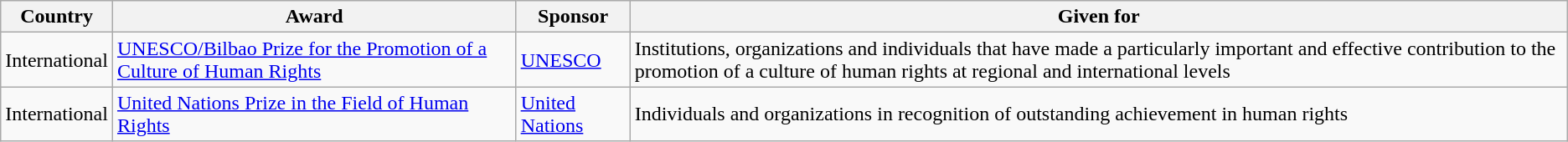<table class="wikitable sortable">
<tr>
<th>Country</th>
<th>Award</th>
<th>Sponsor</th>
<th>Given for</th>
</tr>
<tr>
<td>International</td>
<td data-sort-value="UNESCO/Bilbao"><a href='#'>UNESCO/Bilbao Prize for the Promotion of a Culture of Human Rights</a></td>
<td><a href='#'>UNESCO</a></td>
<td>Institutions, organizations and individuals that have made a particularly important and effective contribution to the promotion of a culture of human rights at regional and international levels</td>
</tr>
<tr>
<td>International</td>
<td data-sort-value="United Nations"><a href='#'>United Nations Prize in the Field of Human Rights</a></td>
<td><a href='#'>United Nations</a></td>
<td>Individuals and organizations in recognition of outstanding achievement in human rights</td>
</tr>
</table>
